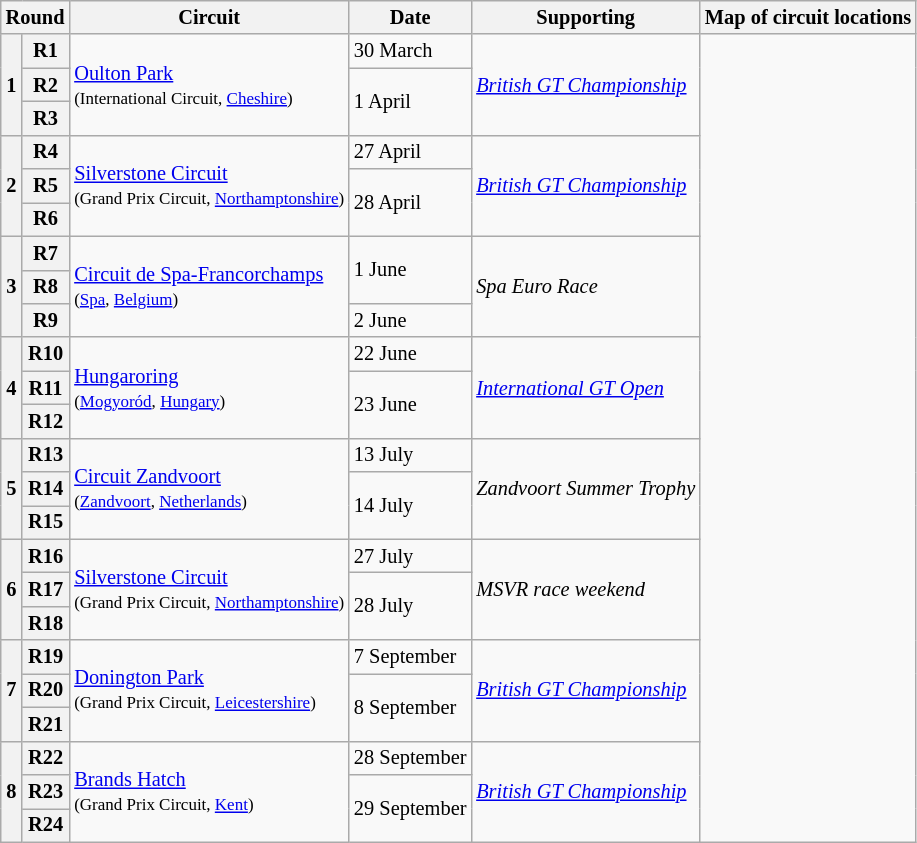<table class="wikitable" style="font-size: 85%">
<tr>
<th colspan=2>Round</th>
<th>Circuit</th>
<th>Date</th>
<th>Supporting</th>
<th>Map of circuit locations</th>
</tr>
<tr>
<th rowspan=3>1</th>
<th>R1</th>
<td rowspan=3> <a href='#'>Oulton Park</a><br><small>(International Circuit, <a href='#'>Cheshire</a>)</small></td>
<td>30 March</td>
<td rowspan=3><em><a href='#'>British GT Championship</a></em></td>
<td rowspan="24"></td>
</tr>
<tr>
<th>R2</th>
<td rowspan="2">1 April</td>
</tr>
<tr>
<th>R3</th>
</tr>
<tr>
<th rowspan=3>2</th>
<th>R4</th>
<td rowspan=3> <a href='#'>Silverstone Circuit</a><br><small>(Grand Prix Circuit, <a href='#'>Northamptonshire</a>)</small></td>
<td>27 April</td>
<td rowspan=3><em><a href='#'>British GT Championship</a></em></td>
</tr>
<tr>
<th>R5</th>
<td rowspan="2">28 April</td>
</tr>
<tr>
<th>R6</th>
</tr>
<tr>
<th rowspan=3>3</th>
<th>R7</th>
<td nowrap rowspan=3> <a href='#'>Circuit de Spa-Francorchamps</a><br><small>(<a href='#'>Spa</a>, <a href='#'>Belgium</a>)</small></td>
<td rowspan="2">1 June</td>
<td rowspan=3><em>Spa Euro Race</em></td>
</tr>
<tr>
<th>R8</th>
</tr>
<tr>
<th>R9</th>
<td>2 June</td>
</tr>
<tr>
<th rowspan=3>4</th>
<th>R10</th>
<td rowspan=3> <a href='#'>Hungaroring</a><br><small>(<a href='#'>Mogyoród</a>, <a href='#'>Hungary</a>)</small></td>
<td>22 June</td>
<td rowspan=3><em><a href='#'>International GT Open</a></em></td>
</tr>
<tr>
<th>R11</th>
<td rowspan="2">23 June</td>
</tr>
<tr>
<th>R12</th>
</tr>
<tr>
<th rowspan=3>5</th>
<th>R13</th>
<td rowspan=3> <a href='#'>Circuit Zandvoort</a><br><small>(<a href='#'>Zandvoort</a>, <a href='#'>Netherlands</a>)</small></td>
<td>13 July</td>
<td rowspan=3><em>Zandvoort Summer Trophy</em></td>
</tr>
<tr>
<th>R14</th>
<td rowspan="2">14 July</td>
</tr>
<tr>
<th>R15</th>
</tr>
<tr>
<th rowspan=3>6</th>
<th>R16</th>
<td rowspan=3> <a href='#'>Silverstone Circuit</a><br><small>(Grand Prix Circuit, <a href='#'>Northamptonshire</a>)</small></td>
<td nowrap="">27 July</td>
<td rowspan=3><em>MSVR race weekend</em></td>
</tr>
<tr>
<th>R17</th>
<td rowspan="2">28 July</td>
</tr>
<tr>
<th>R18</th>
</tr>
<tr>
<th rowspan="3">7</th>
<th>R19</th>
<td rowspan="3"> <a href='#'>Donington Park</a><br><small>(Grand Prix Circuit, <a href='#'>Leicestershire</a>)</small></td>
<td>7 September</td>
<td rowspan="3"><em><a href='#'>British GT Championship</a></em></td>
</tr>
<tr>
<th>R20</th>
<td rowspan="2">8 September</td>
</tr>
<tr>
<th>R21</th>
</tr>
<tr>
<th rowspan="3">8</th>
<th>R22</th>
<td rowspan="3"> <a href='#'>Brands Hatch</a><br><small>(Grand Prix Circuit, <a href='#'>Kent</a>)</small></td>
<td>28 September</td>
<td rowspan="3" nowrap=""><em><a href='#'>British GT Championship</a></em></td>
</tr>
<tr>
<th>R23</th>
<td rowspan="2">29 September</td>
</tr>
<tr>
<th>R24</th>
</tr>
</table>
